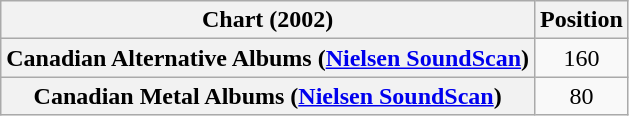<table class="wikitable plainrowheaders">
<tr>
<th>Chart (2002)</th>
<th>Position</th>
</tr>
<tr>
<th scope="row">Canadian Alternative Albums (<a href='#'>Nielsen SoundScan</a>)</th>
<td align=center>160</td>
</tr>
<tr>
<th scope="row">Canadian Metal Albums (<a href='#'>Nielsen SoundScan</a>)</th>
<td align=center>80</td>
</tr>
</table>
